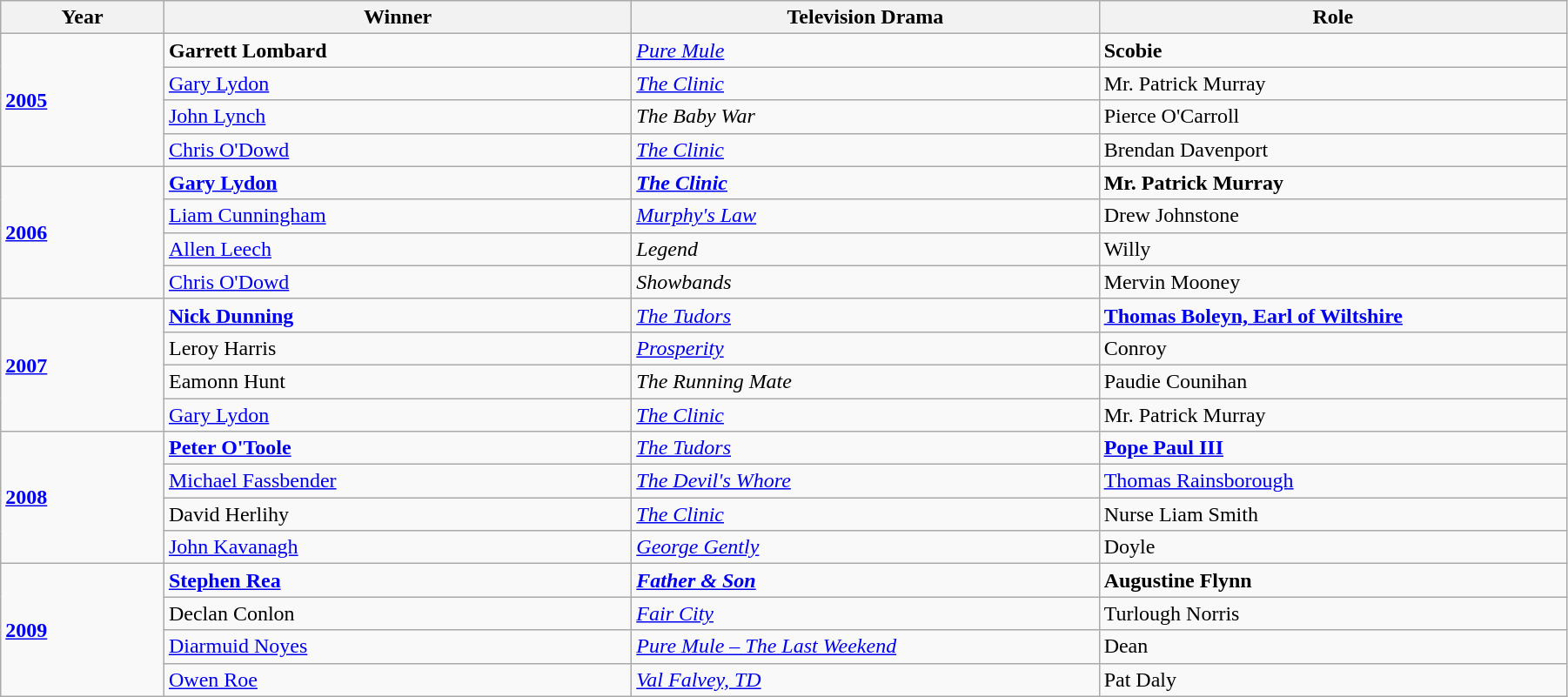<table class="wikitable" width="95%" cellpadding="5">
<tr>
<th width="100"><strong>Year</strong></th>
<th width="300"><strong>Winner</strong></th>
<th width="300"><strong>Television Drama</strong></th>
<th width="300"><strong>Role</strong></th>
</tr>
<tr>
<td rowspan="4"><strong><a href='#'>2005</a></strong></td>
<td><strong>Garrett Lombard</strong></td>
<td><em><a href='#'>Pure Mule</a></em></td>
<td><strong>Scobie</strong></td>
</tr>
<tr>
<td><a href='#'>Gary Lydon</a></td>
<td><a href='#'><em>The Clinic</em></a></td>
<td>Mr. Patrick Murray</td>
</tr>
<tr>
<td><a href='#'>John Lynch</a></td>
<td><em>The Baby War</em></td>
<td>Pierce O'Carroll</td>
</tr>
<tr>
<td><a href='#'>Chris O'Dowd</a></td>
<td><a href='#'><em>The Clinic</em></a></td>
<td>Brendan Davenport</td>
</tr>
<tr>
<td rowspan="4"><strong><a href='#'>2006</a></strong></td>
<td><strong><a href='#'>Gary Lydon</a></strong></td>
<td><em><a href='#'><strong>The Clinic</strong></a></em></td>
<td><strong>Mr. Patrick Murray</strong></td>
</tr>
<tr>
<td><a href='#'>Liam Cunningham</a></td>
<td><a href='#'><em>Murphy's Law</em></a></td>
<td>Drew Johnstone</td>
</tr>
<tr>
<td><a href='#'>Allen Leech</a></td>
<td><em>Legend</em></td>
<td>Willy</td>
</tr>
<tr>
<td><a href='#'>Chris O'Dowd</a></td>
<td><em>Showbands</em></td>
<td>Mervin Mooney</td>
</tr>
<tr>
<td rowspan="4"><strong><a href='#'>2007</a></strong></td>
<td><strong><a href='#'>Nick Dunning</a></strong></td>
<td><em><a href='#'>The Tudors</a></em></td>
<td><strong><a href='#'>Thomas Boleyn, Earl of Wiltshire</a></strong></td>
</tr>
<tr>
<td>Leroy Harris</td>
<td><a href='#'><em>Prosperity</em></a></td>
<td>Conroy</td>
</tr>
<tr>
<td>Eamonn Hunt</td>
<td><em>The Running Mate</em></td>
<td>Paudie Counihan</td>
</tr>
<tr>
<td><a href='#'>Gary Lydon</a></td>
<td><a href='#'><em>The Clinic</em></a></td>
<td>Mr. Patrick Murray</td>
</tr>
<tr>
<td rowspan="4"><strong><a href='#'>2008</a></strong></td>
<td><strong><a href='#'>Peter O'Toole</a></strong></td>
<td><em><a href='#'>The Tudors</a></em></td>
<td><strong><a href='#'>Pope Paul III</a></strong></td>
</tr>
<tr>
<td><a href='#'>Michael Fassbender</a></td>
<td><em><a href='#'>The Devil's Whore</a></em></td>
<td><a href='#'>Thomas Rainsborough</a></td>
</tr>
<tr>
<td>David Herlihy</td>
<td><a href='#'><em>The Clinic</em></a></td>
<td>Nurse Liam Smith</td>
</tr>
<tr>
<td><a href='#'>John Kavanagh</a></td>
<td><a href='#'><em>George Gently</em></a></td>
<td>Doyle</td>
</tr>
<tr>
<td rowspan="4"><a href='#'><strong>2009</strong></a></td>
<td><strong><a href='#'>Stephen Rea</a></strong></td>
<td><em><a href='#'><strong>Father & Son</strong></a></em></td>
<td><strong>Augustine Flynn</strong></td>
</tr>
<tr>
<td>Declan Conlon</td>
<td><em><a href='#'>Fair City</a></em></td>
<td>Turlough Norris</td>
</tr>
<tr>
<td><a href='#'>Diarmuid Noyes</a></td>
<td><a href='#'><em>Pure Mule – The Last Weekend</em></a></td>
<td>Dean</td>
</tr>
<tr>
<td><a href='#'>Owen Roe</a></td>
<td><em><a href='#'>Val Falvey, TD</a></em></td>
<td>Pat Daly</td>
</tr>
</table>
